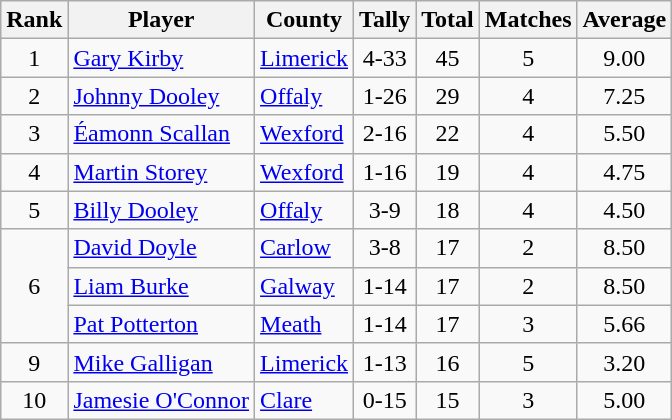<table class="wikitable">
<tr>
<th>Rank</th>
<th>Player</th>
<th>County</th>
<th>Tally</th>
<th>Total</th>
<th>Matches</th>
<th>Average</th>
</tr>
<tr>
<td rowspan=1 align=center>1</td>
<td><a href='#'>Gary Kirby</a></td>
<td><a href='#'>Limerick</a></td>
<td align=center>4-33</td>
<td align=center>45</td>
<td align=center>5</td>
<td align=center>9.00</td>
</tr>
<tr>
<td rowspan=1 align=center>2</td>
<td><a href='#'>Johnny Dooley</a></td>
<td><a href='#'>Offaly</a></td>
<td align=center>1-26</td>
<td align=center>29</td>
<td align=center>4</td>
<td align=center>7.25</td>
</tr>
<tr>
<td rowspan=1 align=center>3</td>
<td><a href='#'>Éamonn Scallan</a></td>
<td><a href='#'>Wexford</a></td>
<td align=center>2-16</td>
<td align=center>22</td>
<td align=center>4</td>
<td align=center>5.50</td>
</tr>
<tr>
<td rowspan=1 align=center>4</td>
<td><a href='#'>Martin Storey</a></td>
<td><a href='#'>Wexford</a></td>
<td align=center>1-16</td>
<td align=center>19</td>
<td align=center>4</td>
<td align=center>4.75</td>
</tr>
<tr>
<td rowspan=1 align=center>5</td>
<td><a href='#'>Billy Dooley</a></td>
<td><a href='#'>Offaly</a></td>
<td align=center>3-9</td>
<td align=center>18</td>
<td align=center>4</td>
<td align=center>4.50</td>
</tr>
<tr>
<td rowspan=3 align=center>6</td>
<td><a href='#'>David Doyle</a></td>
<td><a href='#'>Carlow</a></td>
<td align=center>3-8</td>
<td align=center>17</td>
<td align=center>2</td>
<td align=center>8.50</td>
</tr>
<tr>
<td><a href='#'>Liam Burke</a></td>
<td><a href='#'>Galway</a></td>
<td align=center>1-14</td>
<td align=center>17</td>
<td align=center>2</td>
<td align=center>8.50</td>
</tr>
<tr>
<td><a href='#'>Pat Potterton</a></td>
<td><a href='#'>Meath</a></td>
<td align=center>1-14</td>
<td align=center>17</td>
<td align=center>3</td>
<td align=center>5.66</td>
</tr>
<tr>
<td rowspan=1 align=center>9</td>
<td><a href='#'>Mike Galligan</a></td>
<td><a href='#'>Limerick</a></td>
<td align=center>1-13</td>
<td align=center>16</td>
<td align=center>5</td>
<td align=center>3.20</td>
</tr>
<tr>
<td rowspan=1 align=center>10</td>
<td><a href='#'>Jamesie O'Connor</a></td>
<td><a href='#'>Clare</a></td>
<td align=center>0-15</td>
<td align=center>15</td>
<td align=center>3</td>
<td align=center>5.00</td>
</tr>
</table>
